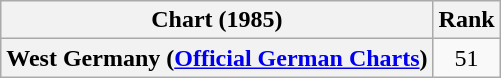<table class="wikitable plainrowheaders">
<tr>
<th>Chart (1985)</th>
<th>Rank</th>
</tr>
<tr>
<th scope="row">West Germany (<a href='#'>Official German Charts</a>)</th>
<td align="center">51</td>
</tr>
</table>
